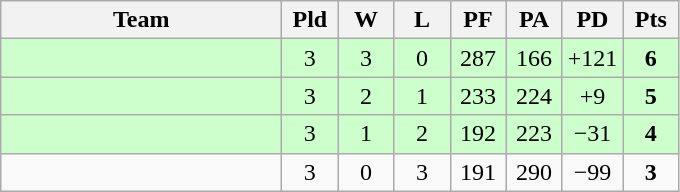<table class=wikitable style="text-align:center">
<tr>
<th width=180>Team</th>
<th width=30>Pld</th>
<th width=30>W</th>
<th width=30>L</th>
<th width=30>PF</th>
<th width=30>PA</th>
<th width=30>PD</th>
<th width=30>Pts</th>
</tr>
<tr align=center bgcolor="#ccffcc">
<td align=left></td>
<td>3</td>
<td>3</td>
<td>0</td>
<td>287</td>
<td>166</td>
<td>+121</td>
<td><strong>6</strong></td>
</tr>
<tr align=center bgcolor="#ccffcc">
<td align=left></td>
<td>3</td>
<td>2</td>
<td>1</td>
<td>233</td>
<td>224</td>
<td>+9</td>
<td><strong>5</strong></td>
</tr>
<tr align=center bgcolor="#ccffcc">
<td align=left></td>
<td>3</td>
<td>1</td>
<td>2</td>
<td>192</td>
<td>223</td>
<td>−31</td>
<td><strong>4</strong></td>
</tr>
<tr align=center>
<td align=left></td>
<td>3</td>
<td>0</td>
<td>3</td>
<td>191</td>
<td>290</td>
<td>−99</td>
<td><strong>3</strong></td>
</tr>
</table>
